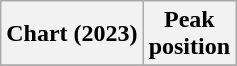<table class="wikitable plainrowheaders" style="text-align:center">
<tr>
<th scope="col">Chart (2023)</th>
<th scope="col">Peak<br>position</th>
</tr>
<tr>
</tr>
</table>
